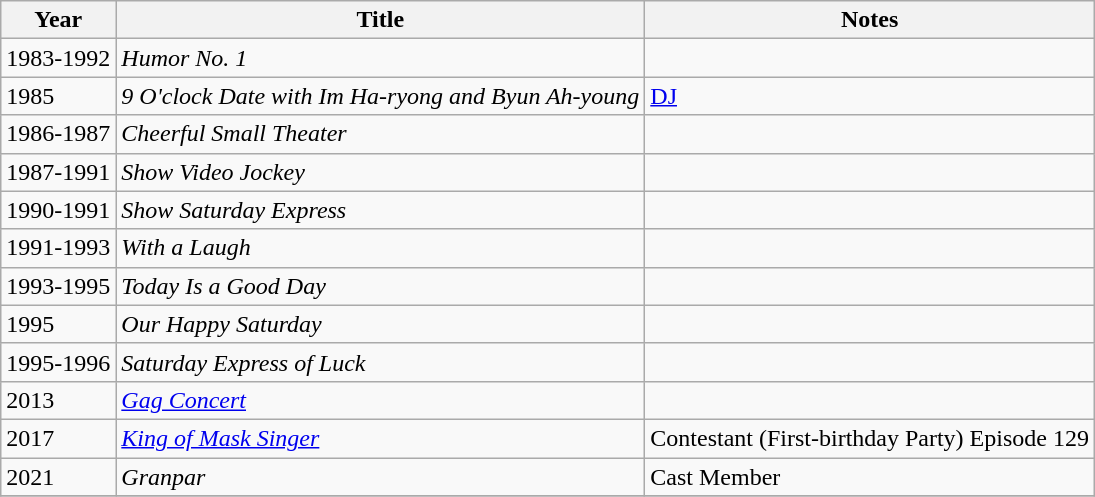<table class="wikitable">
<tr>
<th>Year</th>
<th>Title</th>
<th>Notes</th>
</tr>
<tr>
<td>1983-1992</td>
<td><em>Humor No. 1</em></td>
<td></td>
</tr>
<tr>
<td>1985</td>
<td><em>9 O'clock Date with Im Ha-ryong and Byun Ah-young</em></td>
<td><a href='#'>DJ</a></td>
</tr>
<tr>
<td>1986-1987</td>
<td><em>Cheerful Small Theater</em></td>
<td></td>
</tr>
<tr>
<td>1987-1991</td>
<td><em>Show Video Jockey</em></td>
<td></td>
</tr>
<tr>
<td>1990-1991</td>
<td><em>Show Saturday Express</em></td>
<td></td>
</tr>
<tr>
<td>1991-1993</td>
<td><em>With a Laugh</em></td>
<td></td>
</tr>
<tr>
<td>1993-1995</td>
<td><em>Today Is a Good Day</em></td>
<td></td>
</tr>
<tr>
<td>1995</td>
<td><em>Our Happy Saturday</em></td>
<td></td>
</tr>
<tr>
<td>1995-1996</td>
<td><em>Saturday Express of Luck</em></td>
<td></td>
</tr>
<tr>
<td>2013</td>
<td><em><a href='#'>Gag Concert</a></em></td>
<td></td>
</tr>
<tr>
<td>2017</td>
<td><em><a href='#'>King of Mask Singer</a></em></td>
<td>Contestant (First-birthday Party) Episode 129</td>
</tr>
<tr>
<td>2021</td>
<td><em>Granpar</em></td>
<td>Cast Member </td>
</tr>
<tr>
</tr>
</table>
